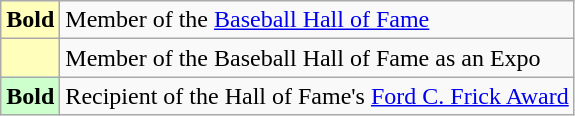<table class="wikitable">
<tr>
<th scope="row" style="background:#ffb;"><strong>Bold</strong></th>
<td>Member of the <a href='#'>Baseball Hall of Fame</a></td>
</tr>
<tr>
<th scope="row" style="background:#ffb;"></th>
<td>Member of the Baseball Hall of Fame as an Expo</td>
</tr>
<tr>
<th scope="row" style="background:#cfc;"><strong>Bold</strong></th>
<td>Recipient of the Hall of Fame's <a href='#'>Ford C. Frick Award</a></td>
</tr>
</table>
